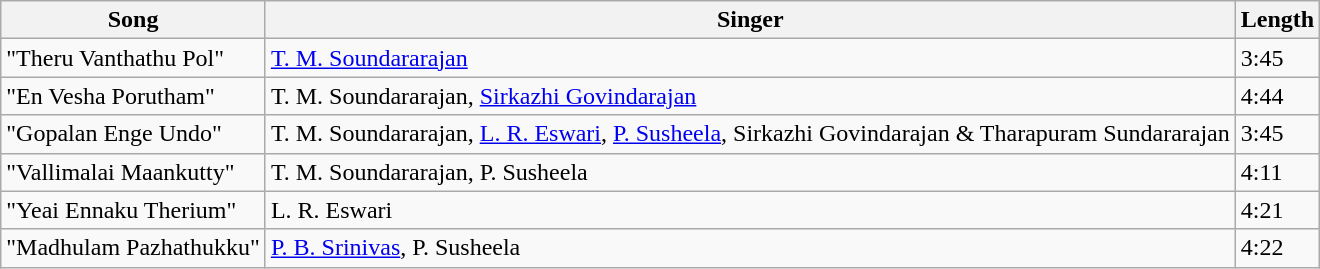<table class="wikitable">
<tr>
<th>Song</th>
<th>Singer</th>
<th>Length</th>
</tr>
<tr>
<td>"Theru Vanthathu Pol"</td>
<td><a href='#'>T. M. Soundararajan</a></td>
<td>3:45</td>
</tr>
<tr>
<td>"En Vesha Porutham"</td>
<td>T. M. Soundararajan, <a href='#'>Sirkazhi Govindarajan</a></td>
<td>4:44</td>
</tr>
<tr>
<td>"Gopalan Enge Undo"</td>
<td>T. M. Soundararajan, <a href='#'>L. R. Eswari</a>, <a href='#'>P. Susheela</a>, Sirkazhi Govindarajan & Tharapuram Sundararajan</td>
<td>3:45</td>
</tr>
<tr>
<td>"Vallimalai Maankutty"</td>
<td>T. M. Soundararajan, P. Susheela</td>
<td>4:11</td>
</tr>
<tr>
<td>"Yeai Ennaku Therium"</td>
<td>L. R. Eswari</td>
<td>4:21</td>
</tr>
<tr>
<td>"Madhulam Pazhathukku"</td>
<td><a href='#'>P. B. Srinivas</a>, P. Susheela</td>
<td>4:22</td>
</tr>
</table>
